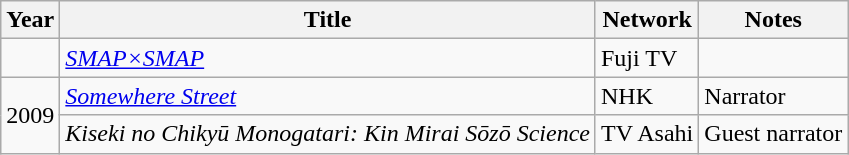<table class="wikitable">
<tr>
<th>Year</th>
<th>Title</th>
<th>Network</th>
<th>Notes</th>
</tr>
<tr>
<td></td>
<td><em><a href='#'>SMAP×SMAP</a></em></td>
<td>Fuji TV</td>
<td></td>
</tr>
<tr>
<td rowspan="2">2009</td>
<td><em><a href='#'>Somewhere Street</a></em></td>
<td>NHK</td>
<td>Narrator</td>
</tr>
<tr>
<td><em>Kiseki no Chikyū Monogatari: Kin Mirai Sōzō Science</em></td>
<td>TV Asahi</td>
<td>Guest narrator</td>
</tr>
</table>
